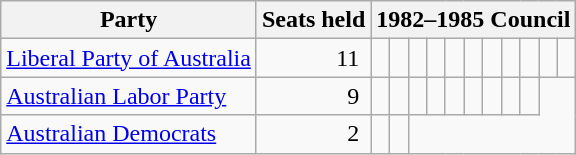<table class="wikitable">
<tr>
<th rowspan=1>Party</th>
<th colspan=1>Seats held</th>
<th rowspan=1 colspan=11>1982–1985 Council</th>
</tr>
<tr>
<td><a href='#'>Liberal Party of Australia</a></td>
<td align=right>11 </td>
<td> </td>
<td> </td>
<td> </td>
<td> </td>
<td> </td>
<td> </td>
<td> </td>
<td> </td>
<td> </td>
<td> </td>
<td> </td>
</tr>
<tr>
<td><a href='#'>Australian Labor Party</a></td>
<td align=right>9 </td>
<td> </td>
<td> </td>
<td> </td>
<td> </td>
<td> </td>
<td> </td>
<td> </td>
<td> </td>
<td> </td>
</tr>
<tr>
<td><a href='#'>Australian Democrats</a></td>
<td align=right>2 </td>
<td> </td>
<td> </td>
</tr>
</table>
